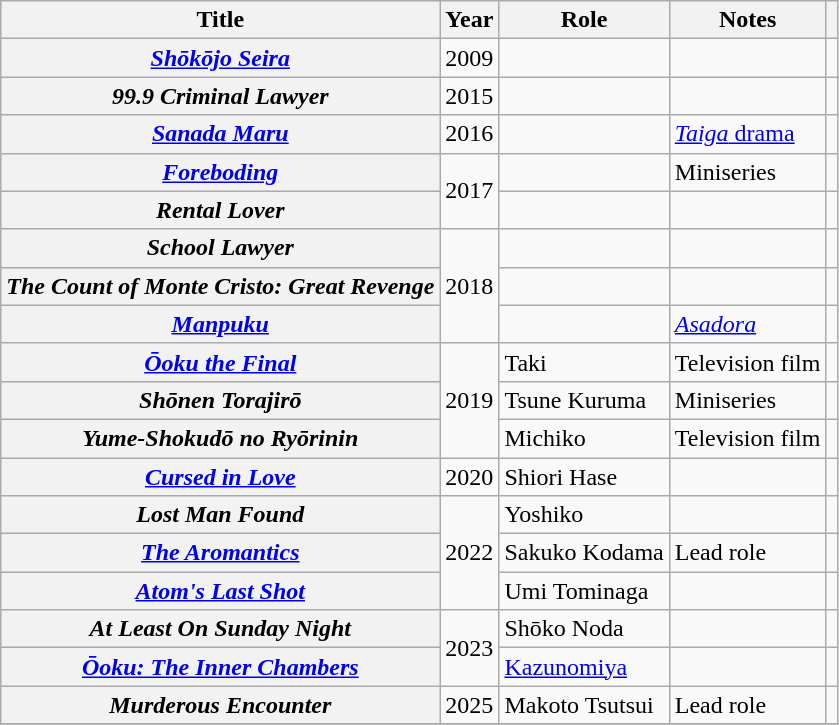<table class="wikitable plainrowheaders sortable" style="margin-right: 0;">
<tr>
<th scope="col">Title</th>
<th scope="col">Year</th>
<th scope="col">Role</th>
<th scope="col" class="unsortable">Notes</th>
<th scope="col" class="unsortable"></th>
</tr>
<tr>
<th scope=row><em><a href='#'>Shōkōjo Seira</a></em></th>
<td>2009</td>
<td></td>
<td></td>
<td style="text-align: center;"></td>
</tr>
<tr>
<th scope=row><em>99.9 Criminal Lawyer</em></th>
<td>2015</td>
<td></td>
<td></td>
<td style="text-align: center;"></td>
</tr>
<tr>
<th scope=row><em><a href='#'>Sanada Maru</a></em></th>
<td>2016</td>
<td></td>
<td><a href='#'><em>Taiga</em> drama</a></td>
<td style="text-align: center;"></td>
</tr>
<tr>
<th scope=row><em><a href='#'>Foreboding</a></em></th>
<td rowspan=2>2017</td>
<td></td>
<td>Miniseries</td>
<td style="text-align: center;"></td>
</tr>
<tr>
<th scope=row><em>Rental Lover</em></th>
<td></td>
<td></td>
<td style="text-align: center;"></td>
</tr>
<tr>
<th scope=row><em>School Lawyer</em></th>
<td rowspan=3>2018</td>
<td></td>
<td></td>
<td style="text-align: center;"></td>
</tr>
<tr>
<th scope=row><em>The Count of Monte Cristo: Great Revenge</em></th>
<td></td>
<td></td>
<td style="text-align: center;"></td>
</tr>
<tr>
<th scope=row><em><a href='#'>Manpuku</a></em></th>
<td></td>
<td><em><a href='#'>Asadora</a></em></td>
<td style="text-align: center;"></td>
</tr>
<tr>
<th scope=row><em><a href='#'>Ōoku the Final</a></em></th>
<td rowspan=3>2019</td>
<td>Taki</td>
<td>Television film</td>
<td style="text-align: center;"></td>
</tr>
<tr>
<th scope=row><em>Shōnen Torajirō</em></th>
<td>Tsune Kuruma</td>
<td>Miniseries</td>
<td style="text-align: center;"></td>
</tr>
<tr>
<th scope=row><em>Yume-Shokudō no Ryōrinin</em></th>
<td>Michiko</td>
<td>Television film</td>
<td style="text-align: center;"></td>
</tr>
<tr>
<th scope=row><em><a href='#'>Cursed in Love</a></em></th>
<td rowspan=1>2020</td>
<td>Shiori Hase</td>
<td></td>
<td style="text-align: center;"></td>
</tr>
<tr>
<th scope=row><em>Lost Man Found</em></th>
<td rowspan=3>2022</td>
<td>Yoshiko</td>
<td></td>
<td style="text-align: center;"></td>
</tr>
<tr>
<th scope=row><em><a href='#'>The Aromantics</a></em></th>
<td>Sakuko Kodama</td>
<td>Lead role</td>
<td style="text-align: center;"></td>
</tr>
<tr>
<th scope=row><em><a href='#'>Atom's Last Shot</a></em></th>
<td>Umi Tominaga</td>
<td></td>
<td style="text-align: center;"></td>
</tr>
<tr>
<th scope=row><em>At Least On Sunday Night</em></th>
<td rowspan=2>2023</td>
<td>Shōko Noda</td>
<td></td>
<td style="text-align: center;"></td>
</tr>
<tr>
<th scope=row><em><a href='#'>Ōoku: The Inner Chambers</a></em></th>
<td><a href='#'>Kazunomiya</a></td>
<td></td>
<td style="text-align: center;"></td>
</tr>
<tr>
<th scope=row><em>Murderous Encounter</em></th>
<td>2025</td>
<td>Makoto Tsutsui</td>
<td>Lead role</td>
<td style="text-align: center;"></td>
</tr>
<tr>
</tr>
</table>
